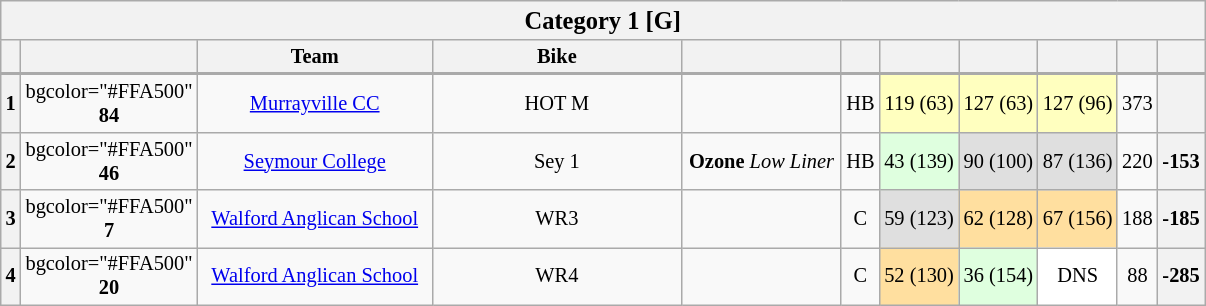<table class="wikitable collapsible collapsed" style="font-size: 85%; text-align:center">
<tr>
<th colspan="11" width="500"><big>Category 1 [G]</big></th>
</tr>
<tr>
<th valign="middle" width="5"></th>
<th valign="middle" width="10"></th>
<th valign="middle" width="150">Team</th>
<th valign="middle" width="160">Bike</th>
<th valign="middle" width="100"></th>
<th valign="middle" width="6"></th>
<th><a href='#'></a><br></th>
<th><a href='#'></a><br></th>
<th><a href='#'></a><br></th>
<th valign="middle" width="4"></th>
<th width="5" valign="middle"></th>
</tr>
<tr>
</tr>
<tr style="border-top:2px solid #aaaaaa">
<th>1</th>
<td>bgcolor="#FFA500" <strong>84</strong></td>
<td> <a href='#'>Murrayville CC</a></td>
<td>HOT M</td>
<td></td>
<td valign="middle">HB</td>
<td bgcolor="#FFFFBF">119 (63)</td>
<td bgcolor="#FFFFBF">127 (63)</td>
<td bgcolor="#FFFFBF">127 (96)</td>
<td>373</td>
<th></th>
</tr>
<tr>
<th>2</th>
<td>bgcolor="#FFA500" <strong>46</strong></td>
<td> <a href='#'>Seymour College</a></td>
<td>Sey 1</td>
<td><strong>Ozone</strong> <em>Low Liner</em></td>
<td valign="middle">HB</td>
<td bgcolor="#dfffdf">43 (139)</td>
<td bgcolor="#dfdfdf">90 (100)</td>
<td bgcolor="#dfdfdf">87 (136)</td>
<td>220</td>
<th>-153</th>
</tr>
<tr>
<th>3</th>
<td>bgcolor="#FFA500" <strong>7</strong></td>
<td> <a href='#'>Walford Anglican School</a></td>
<td>WR3</td>
<td></td>
<td valign="middle">C</td>
<td bgcolor="#dfdfdf">59 (123)</td>
<td bgcolor="#ffdf9f">62 (128)</td>
<td bgcolor="#ffdf9f">67 (156)</td>
<td>188</td>
<th>-185</th>
</tr>
<tr>
<th>4</th>
<td>bgcolor="#FFA500" <strong>20</strong></td>
<td> <a href='#'>Walford Anglican School</a></td>
<td>WR4</td>
<td></td>
<td valign="middle">C</td>
<td bgcolor="#ffdf9f">52 (130)</td>
<td bgcolor="#dfffdf">36 (154)</td>
<td bgcolor="#ffffff">DNS</td>
<td>88</td>
<th>-285</th>
</tr>
</table>
